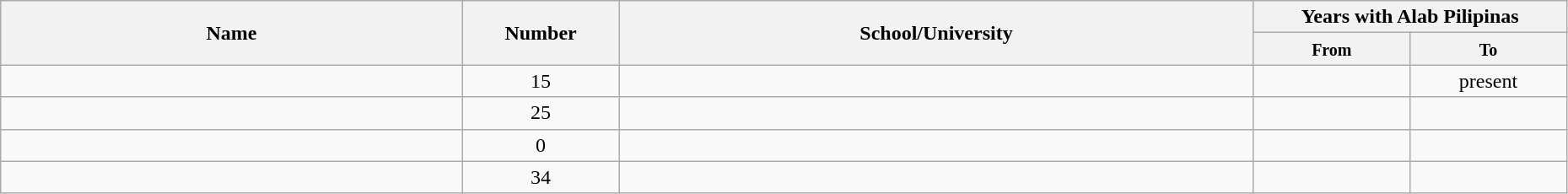<table class="wikitable sortable" style="text-align:center" width="98%">
<tr>
<th style="width:180px;" rowspan="2">Name</th>
<th style="width:10%;" colspan="2" rowspan="2">Number</th>
<th style="width:250px;" rowspan="2">School/University</th>
<th style="width:180px; text-align:center;" colspan="2">Years with Alab Pilipinas</th>
</tr>
<tr>
<th style="width:10%; text-align:center;"><small>From</small></th>
<th style="width:10%; text-align:center;"><small>To</small></th>
</tr>
<tr>
<td></td>
<td colspan="2">15</td>
<td></td>
<td></td>
<td>present</td>
</tr>
<tr>
<td></td>
<td colspan="2">25</td>
<td></td>
<td></td>
<td></td>
</tr>
<tr>
<td></td>
<td colspan="2">0</td>
<td></td>
<td></td>
<td></td>
</tr>
<tr>
<td></td>
<td colspan="2">34</td>
<td></td>
<td></td>
<td></td>
</tr>
</table>
